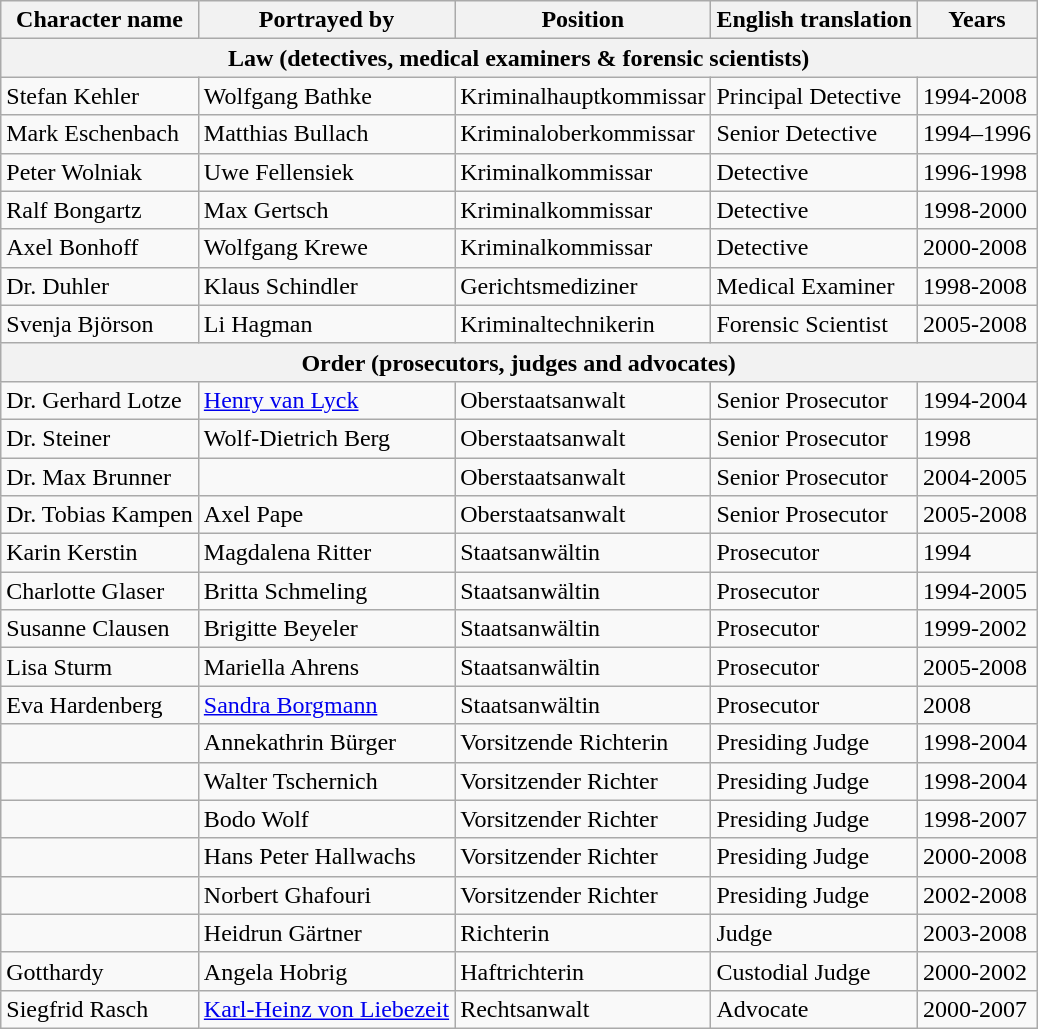<table class="wikitable">
<tr>
<th>Character name</th>
<th>Portrayed by</th>
<th>Position</th>
<th>English translation</th>
<th>Years</th>
</tr>
<tr>
<th colspan="5">Law (detectives, medical examiners & forensic scientists)</th>
</tr>
<tr>
<td>Stefan Kehler</td>
<td>Wolfgang Bathke</td>
<td>Kriminalhauptkommissar</td>
<td>Principal Detective</td>
<td>1994-2008</td>
</tr>
<tr>
<td>Mark Eschenbach</td>
<td>Matthias Bullach</td>
<td>Kriminaloberkommissar</td>
<td>Senior Detective</td>
<td>1994–1996</td>
</tr>
<tr>
<td>Peter Wolniak</td>
<td>Uwe Fellensiek</td>
<td>Kriminalkommissar</td>
<td>Detective</td>
<td>1996-1998</td>
</tr>
<tr>
<td>Ralf Bongartz</td>
<td>Max Gertsch</td>
<td>Kriminalkommissar</td>
<td>Detective</td>
<td>1998-2000</td>
</tr>
<tr>
<td>Axel Bonhoff</td>
<td>Wolfgang Krewe</td>
<td>Kriminalkommissar</td>
<td>Detective</td>
<td>2000-2008</td>
</tr>
<tr>
<td>Dr. Duhler</td>
<td>Klaus Schindler</td>
<td>Gerichtsmediziner</td>
<td>Medical Examiner</td>
<td>1998-2008</td>
</tr>
<tr>
<td>Svenja Björson</td>
<td>Li Hagman</td>
<td>Kriminaltechnikerin</td>
<td>Forensic Scientist</td>
<td>2005-2008</td>
</tr>
<tr>
<th colspan="5">Order (prosecutors, judges and advocates)</th>
</tr>
<tr>
<td>Dr. Gerhard Lotze</td>
<td><a href='#'>Henry van Lyck</a></td>
<td>Oberstaatsanwalt</td>
<td>Senior Prosecutor</td>
<td>1994-2004</td>
</tr>
<tr>
<td>Dr. Steiner</td>
<td>Wolf-Dietrich Berg</td>
<td>Oberstaatsanwalt</td>
<td>Senior Prosecutor</td>
<td>1998</td>
</tr>
<tr>
<td>Dr. Max Brunner</td>
<td></td>
<td>Oberstaatsanwalt</td>
<td>Senior Prosecutor</td>
<td>2004-2005</td>
</tr>
<tr>
<td>Dr. Tobias Kampen</td>
<td>Axel Pape</td>
<td>Oberstaatsanwalt</td>
<td>Senior Prosecutor</td>
<td>2005-2008</td>
</tr>
<tr>
<td>Karin Kerstin</td>
<td>Magdalena Ritter</td>
<td>Staatsanwältin</td>
<td>Prosecutor</td>
<td>1994</td>
</tr>
<tr>
<td>Charlotte Glaser</td>
<td>Britta Schmeling</td>
<td>Staatsanwältin</td>
<td>Prosecutor</td>
<td>1994-2005</td>
</tr>
<tr>
<td>Susanne Clausen</td>
<td>Brigitte Beyeler</td>
<td>Staatsanwältin</td>
<td>Prosecutor</td>
<td>1999-2002</td>
</tr>
<tr>
<td>Lisa Sturm</td>
<td>Mariella Ahrens</td>
<td>Staatsanwältin</td>
<td>Prosecutor</td>
<td>2005-2008</td>
</tr>
<tr>
<td>Eva Hardenberg</td>
<td><a href='#'>Sandra Borgmann</a></td>
<td>Staatsanwältin</td>
<td>Prosecutor</td>
<td>2008</td>
</tr>
<tr>
<td></td>
<td>Annekathrin Bürger</td>
<td>Vorsitzende Richterin</td>
<td>Presiding Judge</td>
<td>1998-2004</td>
</tr>
<tr>
<td></td>
<td>Walter Tschernich</td>
<td>Vorsitzender Richter</td>
<td>Presiding Judge</td>
<td>1998-2004</td>
</tr>
<tr>
<td></td>
<td>Bodo Wolf</td>
<td>Vorsitzender Richter</td>
<td>Presiding Judge</td>
<td>1998-2007</td>
</tr>
<tr>
<td></td>
<td>Hans Peter Hallwachs</td>
<td>Vorsitzender Richter</td>
<td>Presiding Judge</td>
<td>2000-2008</td>
</tr>
<tr>
<td></td>
<td>Norbert Ghafouri</td>
<td>Vorsitzender Richter</td>
<td>Presiding Judge</td>
<td>2002-2008</td>
</tr>
<tr>
<td></td>
<td>Heidrun Gärtner</td>
<td>Richterin</td>
<td>Judge</td>
<td>2003-2008</td>
</tr>
<tr>
<td>Gotthardy</td>
<td>Angela Hobrig</td>
<td>Haftrichterin</td>
<td>Custodial Judge</td>
<td>2000-2002</td>
</tr>
<tr>
<td>Siegfrid Rasch</td>
<td><a href='#'>Karl-Heinz von Liebezeit</a></td>
<td>Rechtsanwalt</td>
<td>Advocate</td>
<td>2000-2007</td>
</tr>
</table>
